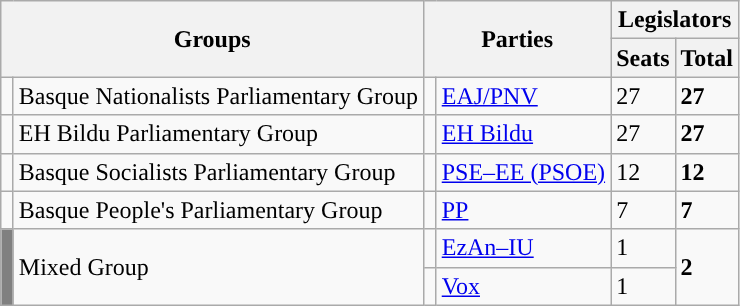<table class="wikitable" style="text-align:left;">
<tr>
<th rowspan="2" colspan="2">Groups</th>
<th rowspan="2" colspan="2">Parties</th>
<th colspan="2">Legislators</th>
</tr>
<tr>
<th>Seats</th>
<th>Total</th>
</tr>
<tr>
<td width="1" style="color:inherit;background:"></td>
<td>Basque Nationalists Parliamentary Group</td>
<td width="1" style="color:inherit;background:"></td>
<td><a href='#'>EAJ/PNV</a></td>
<td>27</td>
<td><strong>27</strong></td>
</tr>
<tr>
<td style="color:inherit;background:"></td>
<td>EH Bildu Parliamentary Group</td>
<td style="color:inherit;background:"></td>
<td><a href='#'>EH Bildu</a></td>
<td>27</td>
<td><strong>27</strong></td>
</tr>
<tr>
<td style="color:inherit;background:"></td>
<td>Basque Socialists Parliamentary Group</td>
<td style="color:inherit;background:"></td>
<td><a href='#'>PSE–EE (PSOE)</a></td>
<td>12</td>
<td><strong>12</strong></td>
</tr>
<tr>
<td style="color:inherit;background:"></td>
<td>Basque People's Parliamentary Group</td>
<td style="color:inherit;background:"></td>
<td><a href='#'>PP</a></td>
<td>7</td>
<td><strong>7</strong></td>
</tr>
<tr>
<td rowspan="2" bgcolor="gray"></td>
<td rowspan="2">Mixed Group</td>
<td style="color:inherit;background:"></td>
<td><a href='#'>EzAn–IU</a></td>
<td>1</td>
<td rowspan="2"><strong>2</strong></td>
</tr>
<tr>
<td style="color:inherit;background:"></td>
<td><a href='#'>Vox</a></td>
<td>1</td>
</tr>
</table>
